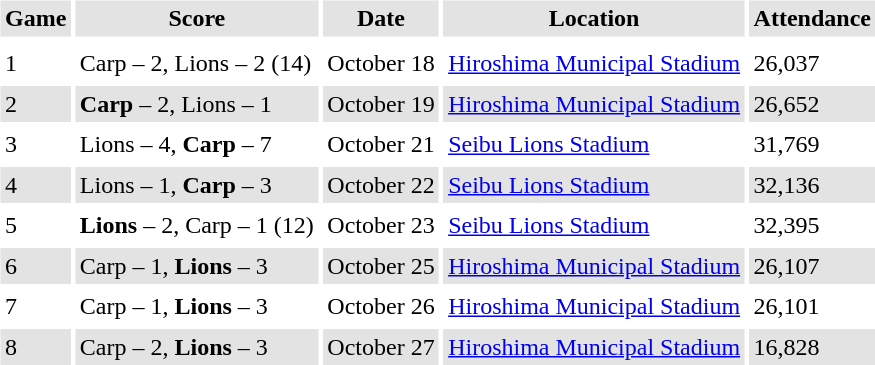<table border="0" cellspacing="3" cellpadding="3">
<tr style="background: #e3e3e3;">
<th>Game</th>
<th>Score</th>
<th>Date</th>
<th>Location</th>
<th>Attendance</th>
</tr>
<tr style="background: #e3e3e3;">
</tr>
<tr>
<td>1</td>
<td>Carp – 2, Lions – 2 (14)</td>
<td>October 18</td>
<td><a href='#'>Hiroshima Municipal Stadium</a></td>
<td>26,037</td>
</tr>
<tr style="background: #e3e3e3;">
<td>2</td>
<td><strong>Carp</strong> – 2, Lions – 1</td>
<td>October 19</td>
<td><a href='#'>Hiroshima Municipal Stadium</a></td>
<td>26,652</td>
</tr>
<tr>
<td>3</td>
<td>Lions – 4, <strong>Carp</strong> – 7</td>
<td>October 21</td>
<td><a href='#'>Seibu Lions Stadium</a></td>
<td>31,769</td>
</tr>
<tr style="background: #e3e3e3;">
<td>4</td>
<td>Lions – 1, <strong>Carp</strong> – 3</td>
<td>October 22</td>
<td><a href='#'>Seibu Lions Stadium</a></td>
<td>32,136</td>
</tr>
<tr>
<td>5</td>
<td><strong>Lions</strong> – 2, Carp – 1 (12)</td>
<td>October 23</td>
<td><a href='#'>Seibu Lions Stadium</a></td>
<td>32,395</td>
</tr>
<tr style="background: #e3e3e3;">
<td>6</td>
<td>Carp – 1, <strong>Lions</strong> – 3</td>
<td>October 25</td>
<td><a href='#'>Hiroshima Municipal Stadium</a></td>
<td>26,107</td>
</tr>
<tr>
<td>7</td>
<td>Carp – 1, <strong>Lions</strong> – 3</td>
<td>October 26</td>
<td><a href='#'>Hiroshima Municipal Stadium</a></td>
<td>26,101</td>
</tr>
<tr style="background: #e3e3e3;">
<td>8</td>
<td>Carp – 2, <strong>Lions</strong> – 3</td>
<td>October 27</td>
<td><a href='#'>Hiroshima Municipal Stadium</a></td>
<td>16,828</td>
</tr>
</table>
